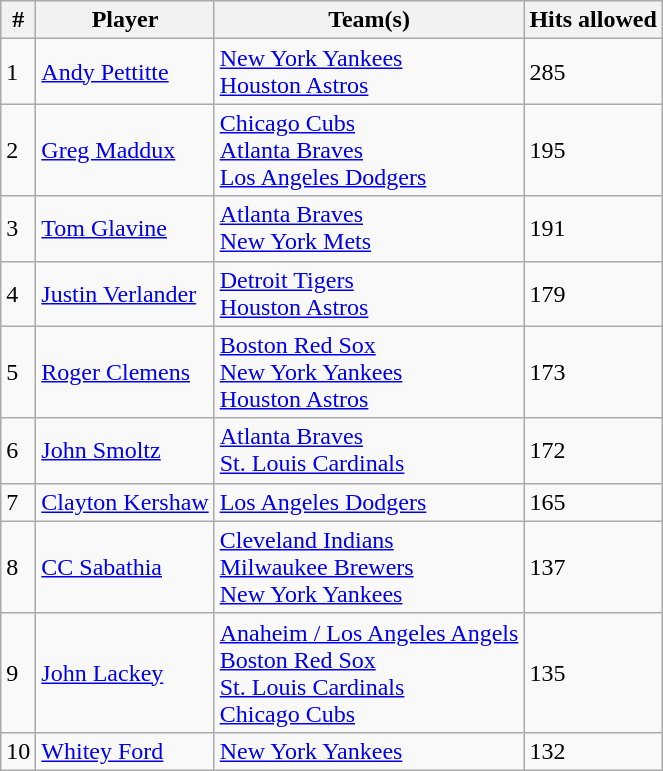<table class="wikitable" style="float:left;">
<tr>
<th>#</th>
<th>Player</th>
<th>Team(s)</th>
<th>Hits allowed</th>
</tr>
<tr>
<td>1</td>
<td><a href='#'>Andy Pettitte</a></td>
<td><a href='#'>New York Yankees</a><br><a href='#'>Houston Astros</a></td>
<td>285</td>
</tr>
<tr>
<td>2</td>
<td><a href='#'>Greg Maddux</a></td>
<td><a href='#'>Chicago Cubs</a><br><a href='#'>Atlanta Braves</a><br><a href='#'>Los Angeles Dodgers</a></td>
<td>195</td>
</tr>
<tr>
<td>3</td>
<td><a href='#'>Tom Glavine</a></td>
<td><a href='#'>Atlanta Braves</a><br><a href='#'>New York Mets</a></td>
<td>191</td>
</tr>
<tr>
<td>4</td>
<td><a href='#'>Justin Verlander</a></td>
<td><a href='#'>Detroit Tigers</a><br><a href='#'>Houston Astros</a></td>
<td>179</td>
</tr>
<tr>
<td>5</td>
<td><a href='#'>Roger Clemens</a></td>
<td><a href='#'>Boston Red Sox</a><br><a href='#'>New York Yankees</a><br><a href='#'>Houston Astros</a></td>
<td>173</td>
</tr>
<tr>
<td>6</td>
<td><a href='#'>John Smoltz</a></td>
<td><a href='#'>Atlanta Braves</a><br><a href='#'>St. Louis Cardinals</a></td>
<td>172</td>
</tr>
<tr>
<td>7</td>
<td><a href='#'>Clayton Kershaw</a></td>
<td><a href='#'>Los Angeles Dodgers</a></td>
<td>165</td>
</tr>
<tr>
<td>8</td>
<td><a href='#'>CC Sabathia</a></td>
<td><a href='#'>Cleveland Indians</a><br><a href='#'>Milwaukee Brewers</a><br><a href='#'>New York Yankees</a></td>
<td>137</td>
</tr>
<tr>
<td>9</td>
<td><a href='#'>John Lackey</a></td>
<td><a href='#'>Anaheim / Los Angeles Angels</a><br><a href='#'>Boston Red Sox</a><br><a href='#'>St. Louis Cardinals</a><br><a href='#'>Chicago Cubs</a></td>
<td>135</td>
</tr>
<tr>
<td>10</td>
<td><a href='#'>Whitey Ford</a></td>
<td><a href='#'>New York Yankees</a></td>
<td>132</td>
</tr>
</table>
